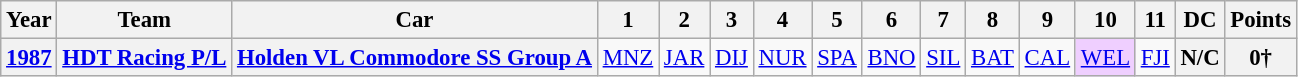<table class="wikitable" style="text-align:center; font-size:95%">
<tr>
<th>Year</th>
<th>Team</th>
<th>Car</th>
<th>1</th>
<th>2</th>
<th>3</th>
<th>4</th>
<th>5</th>
<th>6</th>
<th>7</th>
<th>8</th>
<th>9</th>
<th>10</th>
<th>11</th>
<th>DC</th>
<th>Points</th>
</tr>
<tr>
<th><a href='#'>1987</a></th>
<th> <a href='#'>HDT Racing P/L</a></th>
<th><a href='#'>Holden VL Commodore SS Group A</a></th>
<td><a href='#'>MNZ</a></td>
<td><a href='#'>JAR</a></td>
<td><a href='#'>DIJ</a></td>
<td><a href='#'>NUR</a></td>
<td><a href='#'>SPA</a></td>
<td><a href='#'>BNO</a></td>
<td><a href='#'>SIL</a></td>
<td><a href='#'>BAT</a></td>
<td><a href='#'>CAL</a></td>
<td style="background:#efcfff;"><a href='#'>WEL</a><br></td>
<td><a href='#'>FJI</a></td>
<th>N/C</th>
<th>0†</th>
</tr>
</table>
